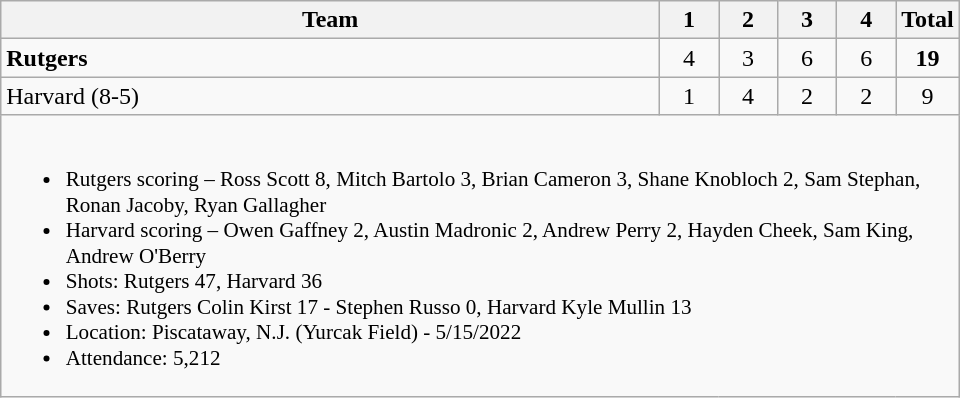<table class="wikitable" style="text-align:center; max-width:40em">
<tr>
<th>Team</th>
<th style="width:2em">1</th>
<th style="width:2em">2</th>
<th style="width:2em">3</th>
<th style="width:2em">4</th>
<th style="width:2em">Total</th>
</tr>
<tr>
<td style="text-align:left"><strong>Rutgers</strong></td>
<td>4</td>
<td>3</td>
<td>6</td>
<td>6</td>
<td><strong>19</strong></td>
</tr>
<tr>
<td style="text-align:left">Harvard (8-5)</td>
<td>1</td>
<td>4</td>
<td>2</td>
<td>2</td>
<td>9</td>
</tr>
<tr>
<td colspan=6 style="text-align:left; font-size:88%;"><br><ul><li>Rutgers scoring – Ross Scott 8, Mitch Bartolo 3, Brian Cameron 3, Shane Knobloch 2, Sam Stephan, Ronan Jacoby, Ryan Gallagher</li><li>Harvard scoring – Owen Gaffney 2, Austin Madronic 2, Andrew Perry 2, Hayden Cheek, Sam King, Andrew O'Berry</li><li>Shots: Rutgers 47, Harvard 36</li><li>Saves: Rutgers Colin Kirst 17 - Stephen Russo 0, Harvard Kyle Mullin 13</li><li>Location: Piscataway, N.J. (Yurcak Field) - 5/15/2022</li><li>Attendance: 5,212</li></ul></td>
</tr>
</table>
